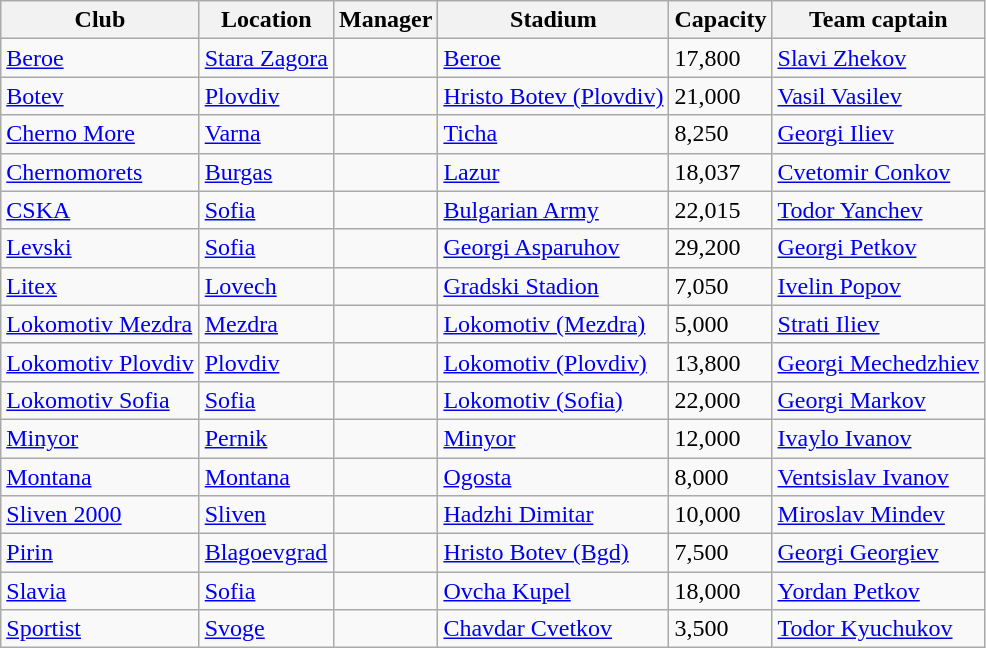<table class="wikitable sortable" style="text-align:left;">
<tr>
<th>Club</th>
<th>Location</th>
<th>Manager</th>
<th>Stadium</th>
<th>Capacity</th>
<th>Team captain</th>
</tr>
<tr>
<td style="text-align:left;"><a href='#'>Beroe</a></td>
<td><a href='#'>Stara Zagora</a></td>
<td style="text-align: left;"> </td>
<td><a href='#'>Beroe</a></td>
<td>17,800</td>
<td style="text-align: left;"> <a href='#'>Slavi Zhekov</a></td>
</tr>
<tr>
<td style="text-align:left;"><a href='#'>Botev</a></td>
<td><a href='#'>Plovdiv</a></td>
<td style="text-align: left;"> </td>
<td><a href='#'>Hristo Botev (Plovdiv)</a></td>
<td>21,000</td>
<td style="text-align: left;"> <a href='#'>Vasil Vasilev</a></td>
</tr>
<tr>
<td style="text-align:left;"><a href='#'>Cherno More</a></td>
<td><a href='#'>Varna</a></td>
<td style="text-align: left;"> </td>
<td><a href='#'>Ticha</a></td>
<td>8,250</td>
<td style="text-align: left;"> <a href='#'>Georgi Iliev</a></td>
</tr>
<tr>
<td style="text-align:left;"><a href='#'>Chernomorets</a></td>
<td><a href='#'>Burgas</a></td>
<td style="text-align: left;"> </td>
<td><a href='#'>Lazur</a></td>
<td>18,037</td>
<td style="text-align: left;"> <a href='#'>Cvetomir Conkov</a></td>
</tr>
<tr>
<td style="text-align:left;"><a href='#'>CSKA</a></td>
<td><a href='#'>Sofia</a></td>
<td style="text-align: left;"> </td>
<td><a href='#'>Bulgarian Army</a></td>
<td>22,015</td>
<td style="text-align: left;"> <a href='#'>Todor Yanchev</a></td>
</tr>
<tr>
<td style="text-align:left;"><a href='#'>Levski</a></td>
<td><a href='#'>Sofia</a></td>
<td style="text-align: left;"> </td>
<td><a href='#'>Georgi Asparuhov</a></td>
<td>29,200</td>
<td style="text-align: left;"> <a href='#'>Georgi Petkov</a></td>
</tr>
<tr>
<td style="text-align:left;"><a href='#'>Litex</a></td>
<td><a href='#'>Lovech</a></td>
<td style="text-align: left;"> </td>
<td><a href='#'>Gradski Stadion</a></td>
<td>7,050</td>
<td style="text-align: left;"> <a href='#'>Ivelin Popov</a></td>
</tr>
<tr>
<td style="text-align:left;"><a href='#'>Lokomotiv Mezdra</a></td>
<td><a href='#'>Mezdra</a></td>
<td style="text-align: left;"> </td>
<td><a href='#'>Lokomotiv (Mezdra)</a></td>
<td>5,000</td>
<td style="text-align: left;"> <a href='#'>Strati Iliev</a></td>
</tr>
<tr>
<td style="text-align:left;"><a href='#'>Lokomotiv Plovdiv</a></td>
<td><a href='#'>Plovdiv</a></td>
<td style="text-align: left;"> </td>
<td><a href='#'>Lokomotiv (Plovdiv)</a></td>
<td>13,800</td>
<td style="text-align: left;"> <a href='#'>Georgi Mechedzhiev</a></td>
</tr>
<tr>
<td style="text-align:left;"><a href='#'>Lokomotiv Sofia</a></td>
<td><a href='#'>Sofia</a></td>
<td style="text-align: left;"> </td>
<td><a href='#'>Lokomotiv (Sofia)</a></td>
<td>22,000</td>
<td style="text-align: left;"> <a href='#'>Georgi Markov</a></td>
</tr>
<tr>
<td style="text-align:left;"><a href='#'>Minyor</a></td>
<td><a href='#'>Pernik</a></td>
<td style="text-align: left;"> </td>
<td><a href='#'>Minyor</a></td>
<td>12,000</td>
<td style="text-align: left;"> <a href='#'>Ivaylo Ivanov</a></td>
</tr>
<tr>
<td style="text-align:left;"><a href='#'>Montana</a></td>
<td><a href='#'>Montana</a></td>
<td style="text-align: left;"> </td>
<td><a href='#'>Ogosta</a></td>
<td>8,000</td>
<td style="text-align: left;"> <a href='#'>Ventsislav Ivanov</a></td>
</tr>
<tr>
<td style="text-align:left;"><a href='#'>Sliven 2000</a></td>
<td><a href='#'>Sliven</a></td>
<td style="text-align: left;"> </td>
<td><a href='#'>Hadzhi Dimitar</a></td>
<td>10,000</td>
<td style="text-align: left;"> <a href='#'>Miroslav Mindev</a></td>
</tr>
<tr>
<td style="text-align:left;"><a href='#'>Pirin</a></td>
<td><a href='#'>Blagoevgrad</a></td>
<td style="text-align: left;"> </td>
<td><a href='#'>Hristo Botev (Bgd)</a></td>
<td>7,500</td>
<td style="text-align: left;"> <a href='#'>Georgi Georgiev</a></td>
</tr>
<tr>
<td style="text-align:left;"><a href='#'>Slavia</a></td>
<td><a href='#'>Sofia</a></td>
<td style="text-align: left;"> </td>
<td><a href='#'>Ovcha Kupel</a></td>
<td>18,000</td>
<td style="text-align: left;"> <a href='#'>Yordan Petkov</a></td>
</tr>
<tr>
<td style="text-align:left;"><a href='#'>Sportist</a></td>
<td><a href='#'>Svoge</a></td>
<td style="text-align: left;"> </td>
<td><a href='#'>Chavdar Cvetkov</a></td>
<td>3,500</td>
<td style="text-align: left;"> <a href='#'>Todor Kyuchukov</a></td>
</tr>
</table>
